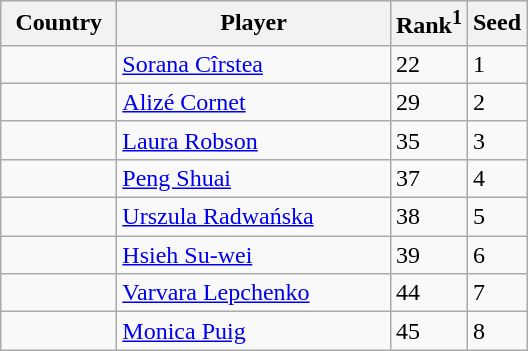<table class="sortable wikitable">
<tr>
<th width="70">Country</th>
<th width="175">Player</th>
<th>Rank<sup>1</sup></th>
<th>Seed</th>
</tr>
<tr>
<td></td>
<td><a href='#'>Sorana Cîrstea</a></td>
<td>22</td>
<td>1</td>
</tr>
<tr>
<td></td>
<td><a href='#'>Alizé Cornet</a></td>
<td>29</td>
<td>2</td>
</tr>
<tr>
<td></td>
<td><a href='#'>Laura Robson</a></td>
<td>35</td>
<td>3</td>
</tr>
<tr>
<td></td>
<td><a href='#'>Peng Shuai</a></td>
<td>37</td>
<td>4</td>
</tr>
<tr>
<td></td>
<td><a href='#'>Urszula Radwańska</a></td>
<td>38</td>
<td>5</td>
</tr>
<tr>
<td></td>
<td><a href='#'>Hsieh Su-wei</a></td>
<td>39</td>
<td>6</td>
</tr>
<tr>
<td></td>
<td><a href='#'>Varvara Lepchenko</a></td>
<td>44</td>
<td>7</td>
</tr>
<tr>
<td></td>
<td><a href='#'>Monica Puig</a></td>
<td>45</td>
<td>8</td>
</tr>
</table>
